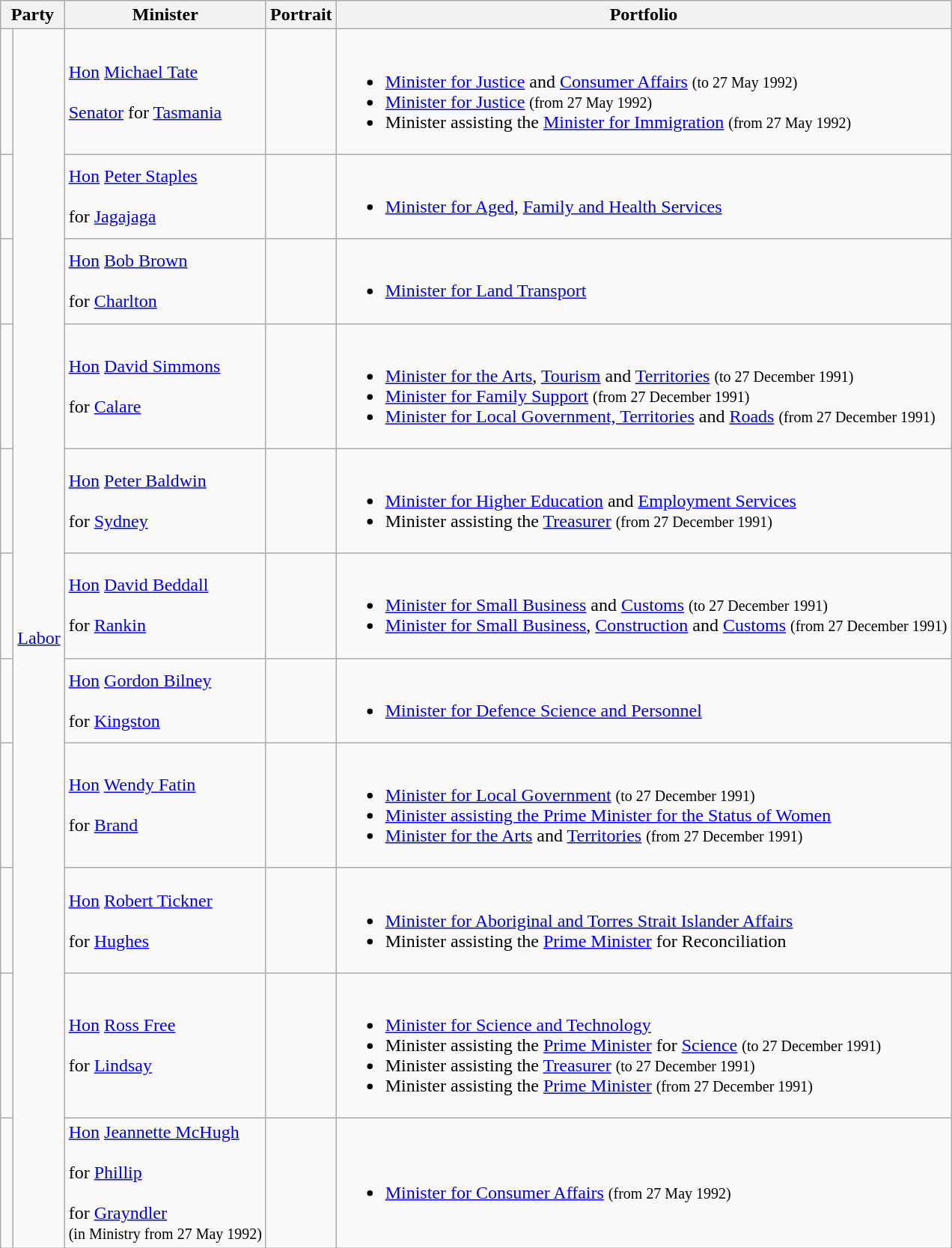<table class="wikitable sortable">
<tr>
<th colspan="2">Party</th>
<th>Minister</th>
<th>Portrait</th>
<th>Portfolio</th>
</tr>
<tr>
<td> </td>
<td rowspan=11><a href='#'>Labor</a></td>
<td><a href='#'>Hon</a> <a href='#'>Michael Tate</a> <br><br><a href='#'>Senator</a> for <a href='#'>Tasmania</a> <br></td>
<td></td>
<td><br><ul><li><a href='#'>Minister for Justice</a> and <a href='#'>Consumer Affairs</a> <small>(to 27 May 1992)</small></li><li><a href='#'>Minister for Justice</a> <small>(from 27 May 1992)</small></li><li>Minister assisting the <a href='#'>Minister for Immigration</a> <small>(from 27 May 1992)</small></li></ul></td>
</tr>
<tr>
<td> </td>
<td><a href='#'>Hon</a> <a href='#'>Peter Staples</a> <br><br> for <a href='#'>Jagajaga</a> <br></td>
<td></td>
<td><br><ul><li><a href='#'>Minister for Aged</a>, <a href='#'>Family and Health Services</a></li></ul></td>
</tr>
<tr>
<td> </td>
<td><a href='#'>Hon</a> <a href='#'>Bob Brown</a> <br><br> for <a href='#'>Charlton</a> <br></td>
<td></td>
<td><br><ul><li><a href='#'>Minister for Land Transport</a></li></ul></td>
</tr>
<tr>
<td> </td>
<td><a href='#'>Hon</a> <a href='#'>David Simmons</a> <br><br> for <a href='#'>Calare</a> <br></td>
<td></td>
<td><br><ul><li><a href='#'>Minister for the Arts</a>, <a href='#'>Tourism</a> and <a href='#'>Territories</a> <small>(to 27 December 1991)</small></li><li><a href='#'>Minister for Family Support</a> <small>(from 27 December 1991)</small></li><li><a href='#'>Minister for Local Government, Territories</a> and <a href='#'>Roads</a> <small>(from 27 December 1991)</small></li></ul></td>
</tr>
<tr>
<td> </td>
<td><a href='#'>Hon</a> <a href='#'>Peter Baldwin</a> <br><br> for <a href='#'>Sydney</a> <br></td>
<td></td>
<td><br><ul><li><a href='#'>Minister for Higher Education</a> and <a href='#'>Employment Services</a></li><li>Minister assisting the <a href='#'>Treasurer</a> <small>(from 27 December 1991)</small></li></ul></td>
</tr>
<tr>
<td> </td>
<td><a href='#'>Hon</a> <a href='#'>David Beddall</a> <br><br> for <a href='#'>Rankin</a> <br></td>
<td></td>
<td><br><ul><li><a href='#'>Minister for Small Business</a> and <a href='#'>Customs</a> <small>(to 27 December 1991)</small></li><li><a href='#'>Minister for Small Business</a>, <a href='#'>Construction</a> and <a href='#'>Customs</a> <small>(from 27 December 1991)</small></li></ul></td>
</tr>
<tr>
<td> </td>
<td><a href='#'>Hon</a> <a href='#'>Gordon Bilney</a> <br><br> for <a href='#'>Kingston</a> <br></td>
<td></td>
<td><br><ul><li><a href='#'>Minister for Defence Science and Personnel</a></li></ul></td>
</tr>
<tr>
<td> </td>
<td><a href='#'>Hon</a> <a href='#'>Wendy Fatin</a> <br><br> for <a href='#'>Brand</a> <br></td>
<td></td>
<td><br><ul><li><a href='#'>Minister for Local Government</a> <small>(to 27 December 1991)</small></li><li><a href='#'>Minister assisting the Prime Minister for the Status of Women</a></li><li><a href='#'>Minister for the Arts</a> and <a href='#'>Territories</a> <small>(from 27 December 1991)</small></li></ul></td>
</tr>
<tr>
<td> </td>
<td><a href='#'>Hon</a> <a href='#'>Robert Tickner</a> <br><br> for <a href='#'>Hughes</a> <br></td>
<td></td>
<td><br><ul><li><a href='#'>Minister for Aboriginal and Torres Strait Islander Affairs</a></li><li>Minister assisting the <a href='#'>Prime Minister</a> for Reconciliation</li></ul></td>
</tr>
<tr>
<td> </td>
<td><a href='#'>Hon</a> <a href='#'>Ross Free</a> <br><br> for <a href='#'>Lindsay</a> <br></td>
<td></td>
<td><br><ul><li><a href='#'>Minister for Science and Technology</a></li><li>Minister assisting the <a href='#'>Prime Minister</a> for <a href='#'>Science</a> <small>(to 27 December 1991)</small></li><li>Minister assisting the <a href='#'>Treasurer</a> <small>(to 27 December 1991)</small></li><li>Minister assisting the <a href='#'>Prime Minister</a> <small>(from 27 December 1991)</small></li></ul></td>
</tr>
<tr>
<td> </td>
<td><a href='#'>Hon</a> <a href='#'>Jeannette McHugh</a> <br><br> for <a href='#'>Phillip</a> <br><br> for <a href='#'>Grayndler</a> <br>
<small>(in Ministry from 27 May 1992)</small></td>
<td></td>
<td><br><ul><li><a href='#'>Minister for Consumer Affairs</a> <small>(from 27 May 1992)</small></li></ul></td>
</tr>
</table>
